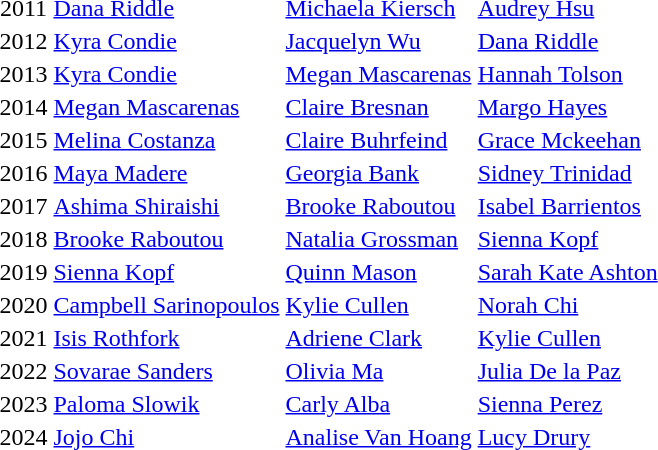<table>
<tr>
<td style="text-align:center;">2011</td>
<td><a href='#'>Dana Riddle</a></td>
<td><a href='#'>Michaela Kiersch</a></td>
<td><a href='#'>Audrey Hsu</a></td>
</tr>
<tr>
<td style="text-align:center;">2012</td>
<td><a href='#'>Kyra Condie</a></td>
<td><a href='#'>Jacquelyn Wu</a></td>
<td><a href='#'>Dana Riddle</a></td>
</tr>
<tr>
<td style="text-align:center;">2013</td>
<td><a href='#'>Kyra Condie</a></td>
<td><a href='#'>Megan Mascarenas</a></td>
<td><a href='#'>Hannah Tolson</a></td>
</tr>
<tr>
<td style="text-align:center;">2014</td>
<td><a href='#'>Megan Mascarenas</a></td>
<td><a href='#'>Claire Bresnan</a></td>
<td><a href='#'>Margo Hayes</a></td>
</tr>
<tr>
<td style="text-align:center;">2015</td>
<td><a href='#'>Melina Costanza</a></td>
<td><a href='#'>Claire Buhrfeind</a></td>
<td><a href='#'>Grace Mckeehan</a></td>
</tr>
<tr>
<td style="text-align:center;">2016</td>
<td><a href='#'>Maya Madere</a></td>
<td><a href='#'>Georgia Bank</a></td>
<td><a href='#'>Sidney Trinidad</a></td>
</tr>
<tr>
<td style="text-align:center;">2017</td>
<td><a href='#'>Ashima Shiraishi</a></td>
<td><a href='#'>Brooke Raboutou</a></td>
<td><a href='#'>Isabel Barrientos</a></td>
</tr>
<tr>
<td style="text-align:center;">2018</td>
<td><a href='#'>Brooke Raboutou</a></td>
<td><a href='#'>Natalia Grossman</a></td>
<td><a href='#'>Sienna Kopf</a></td>
</tr>
<tr>
<td style="text-align:center;">2019</td>
<td><a href='#'>Sienna Kopf</a></td>
<td><a href='#'>Quinn Mason</a></td>
<td><a href='#'>Sarah Kate Ashton</a></td>
</tr>
<tr>
<td style="text-align:center;">2020</td>
<td><a href='#'>Campbell Sarinopoulos</a></td>
<td><a href='#'>Kylie Cullen</a></td>
<td><a href='#'>Norah Chi</a></td>
</tr>
<tr>
<td style="text-align:center;">2021</td>
<td><a href='#'>Isis Rothfork</a></td>
<td><a href='#'>Adriene Clark</a></td>
<td><a href='#'>Kylie Cullen</a></td>
</tr>
<tr>
<td style="text-align:center;">2022</td>
<td><a href='#'>Sovarae Sanders</a></td>
<td><a href='#'>Olivia Ma</a></td>
<td><a href='#'>Julia De la Paz</a></td>
</tr>
<tr>
<td style="text-align:center;">2023</td>
<td><a href='#'>Paloma Slowik</a></td>
<td><a href='#'>Carly Alba</a></td>
<td><a href='#'>Sienna Perez</a></td>
</tr>
<tr>
<td style="text-align:center;">2024</td>
<td><a href='#'>Jojo Chi</a></td>
<td><a href='#'>Analise Van Hoang</a></td>
<td><a href='#'>Lucy Drury</a></td>
</tr>
</table>
